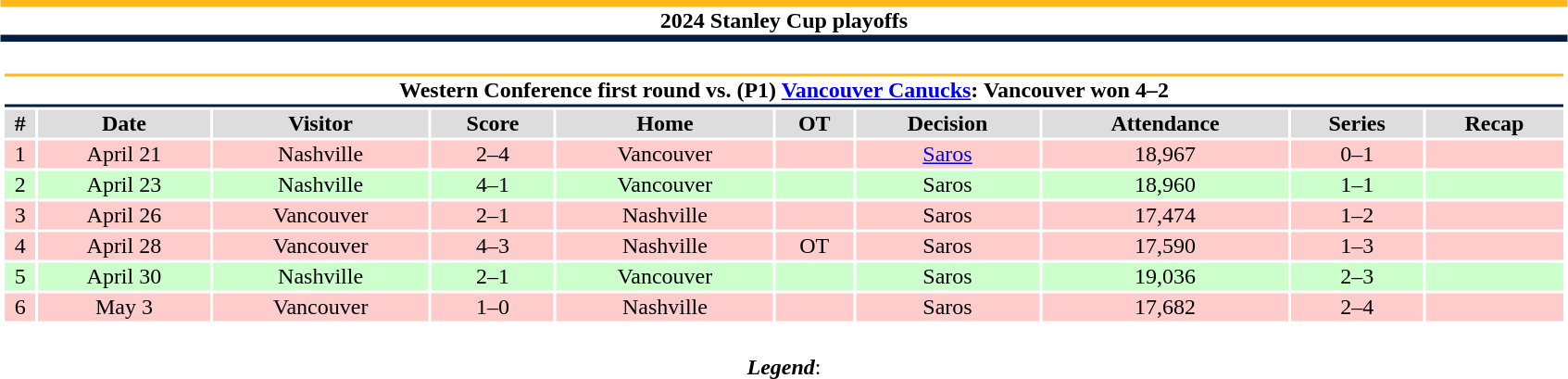<table class="toccolours" style="width:90%; clear:both; margin:1.5em auto; text-align:center;">
<tr>
<th style="background:#FFFFFF;border-top:#FFB81C 5px solid; border-bottom:#041E42 5px solid;">2024 Stanley Cup playoffs</th>
</tr>
<tr>
<td><br><table class="toccolours collapsible collapsed" style="width:100%;">
<tr>
<th colspan="12" style="background:#FFFFFF;border-top:#FFB81C 2px solid; border-bottom:#041E42 2px solid;">Western Conference first round vs. (P1) <a href='#'>Vancouver Canucks</a>: Vancouver won 4–2</th>
</tr>
<tr style="background:#ddd;">
<th>#</th>
<th>Date</th>
<th>Visitor</th>
<th>Score</th>
<th>Home</th>
<th>OT</th>
<th>Decision</th>
<th>Attendance</th>
<th>Series</th>
<th>Recap</th>
</tr>
<tr style="background:#fcc;">
<td>1</td>
<td>April 21</td>
<td>Nashville</td>
<td>2–4</td>
<td>Vancouver</td>
<td></td>
<td><a href='#'>Saros</a></td>
<td>18,967</td>
<td>0–1</td>
<td></td>
</tr>
<tr style="background:#cfc;">
<td>2</td>
<td>April 23</td>
<td>Nashville</td>
<td>4–1</td>
<td>Vancouver</td>
<td></td>
<td>Saros</td>
<td>18,960</td>
<td>1–1</td>
<td></td>
</tr>
<tr style="background:#fcc;">
<td>3</td>
<td>April 26</td>
<td>Vancouver</td>
<td>2–1</td>
<td>Nashville</td>
<td></td>
<td>Saros</td>
<td>17,474</td>
<td>1–2</td>
<td></td>
</tr>
<tr style="background:#fcc;">
<td>4</td>
<td>April 28</td>
<td>Vancouver</td>
<td>4–3</td>
<td>Nashville</td>
<td>OT</td>
<td>Saros</td>
<td>17,590</td>
<td>1–3</td>
<td></td>
</tr>
<tr style="background:#cfc;">
<td>5</td>
<td>April 30</td>
<td>Nashville</td>
<td>2–1</td>
<td>Vancouver</td>
<td></td>
<td>Saros</td>
<td>19,036</td>
<td>2–3</td>
<td></td>
</tr>
<tr style="background:#fcc;">
<td>6</td>
<td>May 3</td>
<td>Vancouver</td>
<td>1–0</td>
<td>Nashville</td>
<td></td>
<td>Saros</td>
<td>17,682</td>
<td>2–4</td>
<td></td>
</tr>
</table>
</td>
</tr>
<tr>
<td style="text-align:center;"><br><strong><em>Legend</em></strong>:

</td>
<td></td>
</tr>
</table>
